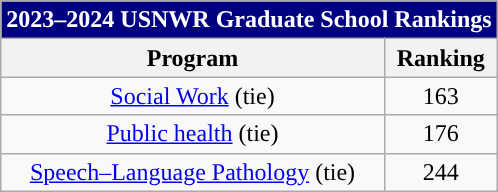<table class="wikitable sortable collapsible collapsed" style="float:right; text-align:center">
<tr>
<th colspan=4 style="background:#000080; color:#FFFFFF; ">2023–2024 USNWR Graduate School Rankings</th>
</tr>
<tr>
<th>Program</th>
<th>Ranking</th>
</tr>
<tr>
<td><a href='#'>Social Work</a> (tie)</td>
<td>163</td>
</tr>
<tr>
<td><a href='#'>Public health</a> (tie)</td>
<td>176</td>
</tr>
<tr>
<td><a href='#'>Speech–Language Pathology</a> (tie)</td>
<td>244</td>
</tr>
</table>
